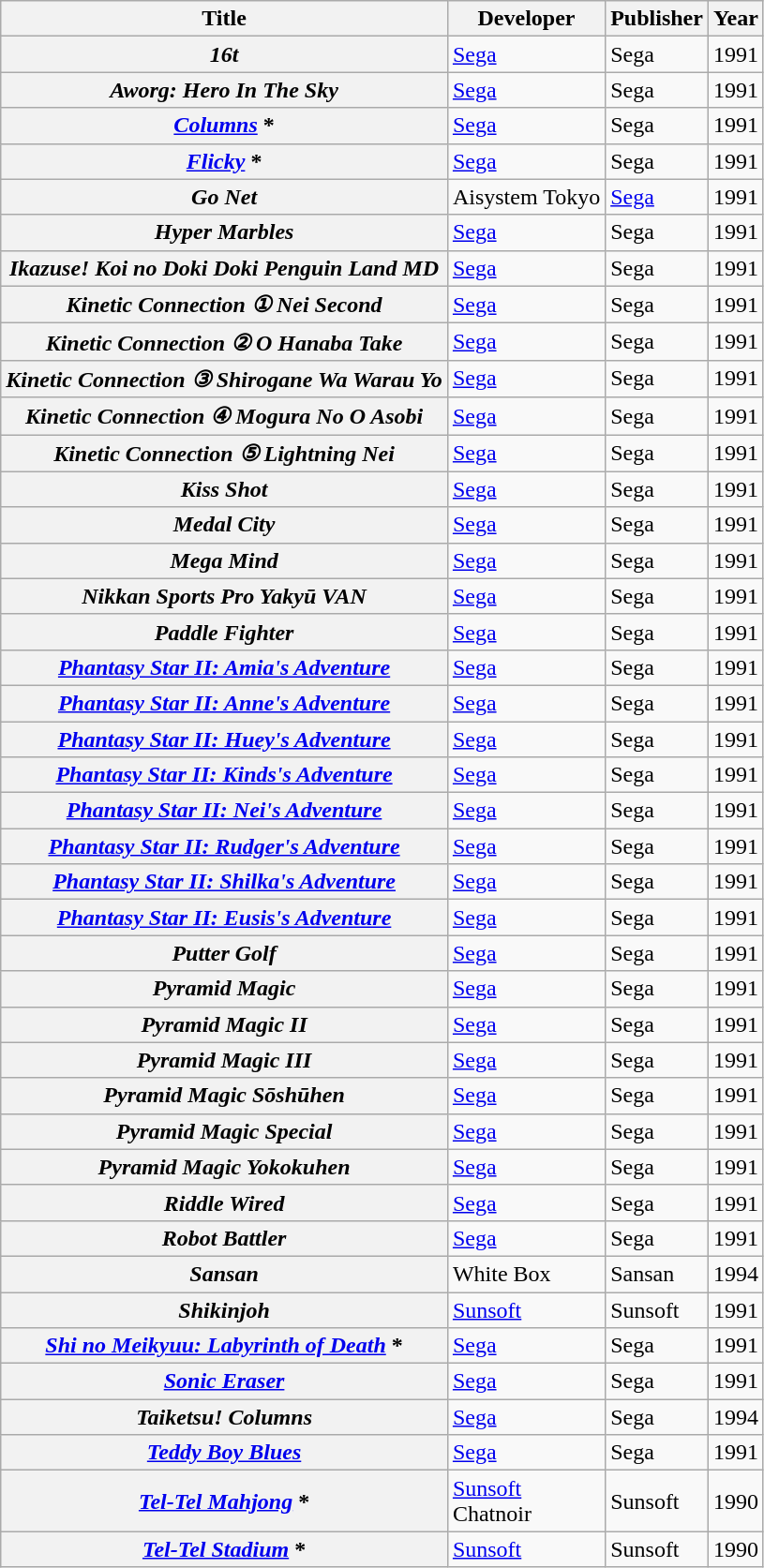<table class="wikitable plainrowheaders sortable">
<tr>
<th scope="col">Title</th>
<th scope="col">Developer</th>
<th scope="col">Publisher</th>
<th scope="col">Year</th>
</tr>
<tr>
<th scope="row"><em>16t</em></th>
<td><a href='#'>Sega</a></td>
<td>Sega</td>
<td>1991</td>
</tr>
<tr>
<th scope="row"><em>Aworg: Hero In The Sky</em></th>
<td><a href='#'>Sega</a></td>
<td>Sega</td>
<td>1991</td>
</tr>
<tr>
<th scope="row"><em><a href='#'>Columns</a></em> *</th>
<td><a href='#'>Sega</a></td>
<td>Sega</td>
<td>1991</td>
</tr>
<tr>
<th scope="row"><em><a href='#'>Flicky</a></em> *</th>
<td><a href='#'>Sega</a></td>
<td>Sega</td>
<td>1991</td>
</tr>
<tr>
<th scope="row"><em>Go Net</em></th>
<td>Aisystem Tokyo</td>
<td><a href='#'>Sega</a></td>
<td>1991</td>
</tr>
<tr>
<th scope="row"><em>Hyper Marbles</em></th>
<td><a href='#'>Sega</a></td>
<td>Sega</td>
<td>1991</td>
</tr>
<tr>
<th scope="row"><em>Ikazuse! Koi no Doki Doki Penguin Land MD</em></th>
<td><a href='#'>Sega</a></td>
<td>Sega</td>
<td>1991</td>
</tr>
<tr>
<th scope="row"><em>Kinetic Connection ① Nei Second</em></th>
<td><a href='#'>Sega</a></td>
<td>Sega</td>
<td>1991</td>
</tr>
<tr>
<th scope="row"><em>Kinetic Connection ② O Hanaba Take</em></th>
<td><a href='#'>Sega</a></td>
<td>Sega</td>
<td>1991</td>
</tr>
<tr>
<th scope="row"><em>Kinetic Connection ③ Shirogane Wa Warau Yo</em></th>
<td><a href='#'>Sega</a></td>
<td>Sega</td>
<td>1991</td>
</tr>
<tr>
<th scope="row"><em>Kinetic Connection ④ Mogura No O Asobi</em></th>
<td><a href='#'>Sega</a></td>
<td>Sega</td>
<td>1991</td>
</tr>
<tr>
<th scope="row"><em>Kinetic Connection ⑤ Lightning Nei</em></th>
<td><a href='#'>Sega</a></td>
<td>Sega</td>
<td>1991</td>
</tr>
<tr>
<th scope="row"><em>Kiss Shot</em></th>
<td><a href='#'>Sega</a></td>
<td>Sega</td>
<td>1991</td>
</tr>
<tr>
<th scope="row"><em>Medal City</em></th>
<td><a href='#'>Sega</a></td>
<td>Sega</td>
<td>1991</td>
</tr>
<tr>
<th scope="row"><em>Mega Mind</em></th>
<td><a href='#'>Sega</a></td>
<td>Sega</td>
<td>1991</td>
</tr>
<tr>
<th scope="row"><em>Nikkan Sports Pro Yakyū VAN</em></th>
<td><a href='#'>Sega</a></td>
<td>Sega</td>
<td>1991</td>
</tr>
<tr>
<th scope="row"><em>Paddle Fighter</em></th>
<td><a href='#'>Sega</a></td>
<td>Sega</td>
<td>1991</td>
</tr>
<tr>
<th scope="row"><em><a href='#'>Phantasy Star II: Amia's Adventure</a></em></th>
<td><a href='#'>Sega</a></td>
<td>Sega</td>
<td>1991</td>
</tr>
<tr>
<th scope="row"><em><a href='#'>Phantasy Star II: Anne's Adventure</a></em></th>
<td><a href='#'>Sega</a></td>
<td>Sega</td>
<td>1991</td>
</tr>
<tr>
<th scope="row"><em><a href='#'>Phantasy Star II: Huey's Adventure</a></em></th>
<td><a href='#'>Sega</a></td>
<td>Sega</td>
<td>1991</td>
</tr>
<tr>
<th scope="row"><em><a href='#'>Phantasy Star II: Kinds's Adventure</a></em></th>
<td><a href='#'>Sega</a></td>
<td>Sega</td>
<td>1991</td>
</tr>
<tr>
<th scope="row"><em><a href='#'>Phantasy Star II: Nei's Adventure</a></em></th>
<td><a href='#'>Sega</a></td>
<td>Sega</td>
<td>1991</td>
</tr>
<tr>
<th scope="row"><em><a href='#'>Phantasy Star II: Rudger's Adventure</a></em></th>
<td><a href='#'>Sega</a></td>
<td>Sega</td>
<td>1991</td>
</tr>
<tr>
<th scope="row"><em><a href='#'>Phantasy Star II: Shilka's Adventure</a></em></th>
<td><a href='#'>Sega</a></td>
<td>Sega</td>
<td>1991</td>
</tr>
<tr>
<th scope="row"><em><a href='#'>Phantasy Star II: Eusis's Adventure</a></em></th>
<td><a href='#'>Sega</a></td>
<td>Sega</td>
<td>1991</td>
</tr>
<tr>
<th scope="row"><em>Putter Golf</em></th>
<td><a href='#'>Sega</a></td>
<td>Sega</td>
<td>1991</td>
</tr>
<tr>
<th scope="row"><em>Pyramid Magic</em></th>
<td><a href='#'>Sega</a></td>
<td>Sega</td>
<td>1991</td>
</tr>
<tr>
<th scope="row"><em>Pyramid Magic II</em></th>
<td><a href='#'>Sega</a></td>
<td>Sega</td>
<td>1991</td>
</tr>
<tr>
<th scope="row"><em>Pyramid Magic III</em></th>
<td><a href='#'>Sega</a></td>
<td>Sega</td>
<td>1991</td>
</tr>
<tr>
<th scope="row"><em>Pyramid Magic Sōshūhen</em></th>
<td><a href='#'>Sega</a></td>
<td>Sega</td>
<td>1991</td>
</tr>
<tr>
<th scope="row"><em>Pyramid Magic Special</em></th>
<td><a href='#'>Sega</a></td>
<td>Sega</td>
<td>1991</td>
</tr>
<tr>
<th scope="row"><em>Pyramid Magic Yokokuhen</em></th>
<td><a href='#'>Sega</a></td>
<td>Sega</td>
<td>1991</td>
</tr>
<tr>
<th scope="row"><em>Riddle Wired</em></th>
<td><a href='#'>Sega</a></td>
<td>Sega</td>
<td>1991</td>
</tr>
<tr>
<th scope="row"><em>Robot Battler</em></th>
<td><a href='#'>Sega</a></td>
<td>Sega</td>
<td>1991</td>
</tr>
<tr>
<th scope="row"><em>Sansan</em></th>
<td>White Box</td>
<td>Sansan</td>
<td>1994</td>
</tr>
<tr>
<th scope="row"><em>Shikinjoh</em></th>
<td><a href='#'>Sunsoft</a></td>
<td>Sunsoft</td>
<td>1991</td>
</tr>
<tr>
<th scope="row"><em><a href='#'>Shi no Meikyuu: Labyrinth of Death</a></em> *</th>
<td><a href='#'>Sega</a></td>
<td>Sega</td>
<td>1991</td>
</tr>
<tr>
<th scope="row"><em><a href='#'>Sonic Eraser</a></em></th>
<td><a href='#'>Sega</a></td>
<td>Sega</td>
<td>1991</td>
</tr>
<tr>
<th scope="row"><em>Taiketsu! Columns</em></th>
<td><a href='#'>Sega</a></td>
<td>Sega</td>
<td>1994</td>
</tr>
<tr>
<th scope="row"><em><a href='#'>Teddy Boy Blues</a></em></th>
<td><a href='#'>Sega</a></td>
<td>Sega</td>
<td>1991</td>
</tr>
<tr>
<th scope="row"><em><a href='#'>Tel-Tel Mahjong</a></em> *</th>
<td><a href='#'>Sunsoft</a><br>Chatnoir</td>
<td>Sunsoft</td>
<td>1990</td>
</tr>
<tr>
<th scope="row"><em><a href='#'>Tel-Tel Stadium</a></em> *</th>
<td><a href='#'>Sunsoft</a></td>
<td>Sunsoft</td>
<td>1990</td>
</tr>
</table>
